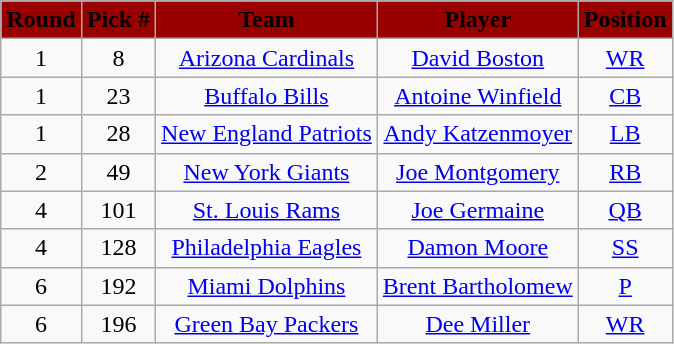<table class="wikitable" style="text-align:center">
<tr style="background:#900;">
<td><strong><span>Round</span></strong></td>
<td><strong><span>Pick #</span></strong></td>
<td><strong><span>Team</span></strong></td>
<td><strong><span>Player</span></strong></td>
<td><strong><span>Position</span></strong></td>
</tr>
<tr>
<td>1</td>
<td align=center>8</td>
<td><a href='#'>Arizona Cardinals</a></td>
<td><a href='#'>David Boston</a></td>
<td><a href='#'>WR</a></td>
</tr>
<tr>
<td>1</td>
<td align=center>23</td>
<td><a href='#'>Buffalo Bills</a></td>
<td><a href='#'>Antoine Winfield</a></td>
<td><a href='#'>CB</a></td>
</tr>
<tr>
<td>1</td>
<td align=center>28</td>
<td><a href='#'>New England Patriots</a></td>
<td><a href='#'>Andy Katzenmoyer</a></td>
<td><a href='#'>LB</a></td>
</tr>
<tr>
<td>2</td>
<td align=center>49</td>
<td><a href='#'>New York Giants</a></td>
<td><a href='#'>Joe Montgomery</a></td>
<td><a href='#'>RB</a></td>
</tr>
<tr>
<td>4</td>
<td align=center>101</td>
<td><a href='#'>St. Louis Rams</a></td>
<td><a href='#'>Joe Germaine</a></td>
<td><a href='#'>QB</a></td>
</tr>
<tr>
<td>4</td>
<td align=center>128</td>
<td><a href='#'>Philadelphia Eagles</a></td>
<td><a href='#'>Damon Moore</a></td>
<td><a href='#'>SS</a></td>
</tr>
<tr>
<td>6</td>
<td align=center>192</td>
<td><a href='#'>Miami Dolphins</a></td>
<td><a href='#'>Brent Bartholomew</a></td>
<td><a href='#'>P</a></td>
</tr>
<tr>
<td>6</td>
<td align=center>196</td>
<td><a href='#'>Green Bay Packers</a></td>
<td><a href='#'>Dee Miller</a></td>
<td><a href='#'>WR</a></td>
</tr>
</table>
